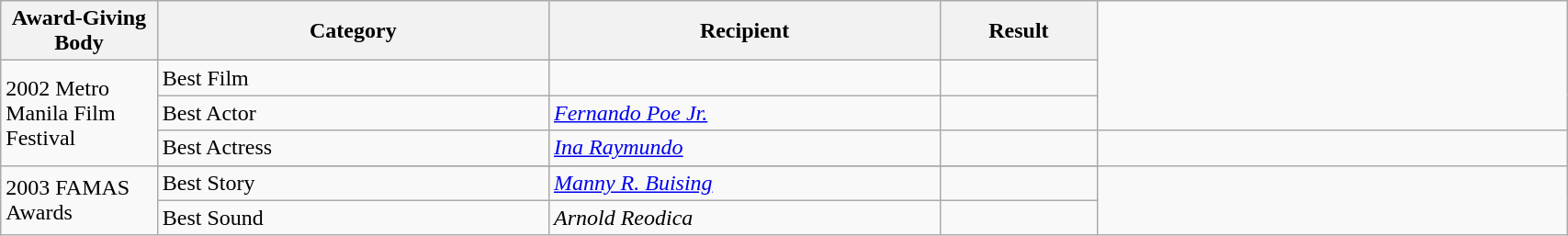<table | width="90%" class="wikitable sortable">
<tr>
<th width="10%">Award-Giving Body</th>
<th width="25%">Category</th>
<th width="25%">Recipient</th>
<th width="10%">Result</th>
</tr>
<tr>
<td rowspan="3">2002 Metro Manila Film Festival</td>
<td>Best Film</td>
<td></td>
<td></td>
</tr>
<tr>
<td>Best Actor</td>
<td><em><a href='#'>Fernando Poe Jr.</a></em></td>
<td></td>
</tr>
<tr>
<td>Best Actress</td>
<td><em><a href='#'>Ina Raymundo</a></em></td>
<td></td>
<td></td>
</tr>
<tr>
<td rowspan=3>2003 FAMAS Awards</td>
</tr>
<tr>
<td>Best Story</td>
<td><em><a href='#'>Manny R. Buising</a></em></td>
<td></td>
</tr>
<tr>
<td>Best Sound</td>
<td><em>Arnold Reodica</em></td>
<td></td>
</tr>
</table>
